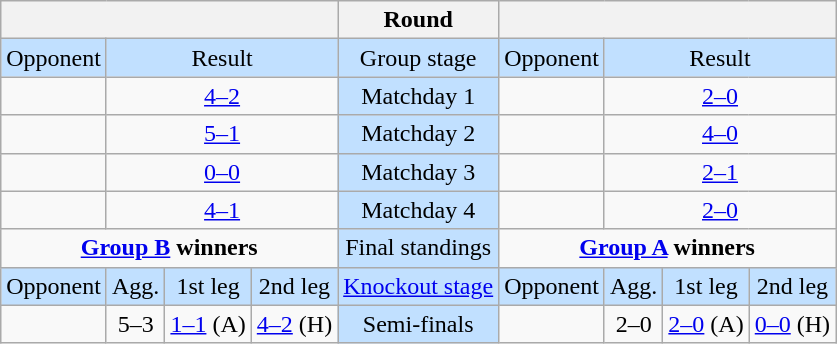<table class="wikitable" style="text-align:center">
<tr>
<th colspan="4"></th>
<th>Round</th>
<th colspan="4"></th>
</tr>
<tr style="background:#C1E0FF">
<td>Opponent</td>
<td colspan="3">Result</td>
<td>Group stage</td>
<td>Opponent</td>
<td colspan="3">Result</td>
</tr>
<tr>
<td align="left"></td>
<td colspan="3"><a href='#'>4–2</a></td>
<td style="background:#C1E0FF">Matchday 1</td>
<td align="left"></td>
<td colspan="3"><a href='#'>2–0</a></td>
</tr>
<tr>
<td align="left"></td>
<td colspan="3"><a href='#'>5–1</a></td>
<td style="background:#C1E0FF">Matchday 2</td>
<td align="left"></td>
<td colspan="3"><a href='#'>4–0</a></td>
</tr>
<tr>
<td align="left"></td>
<td colspan="3"><a href='#'>0–0</a></td>
<td style="background:#C1E0FF">Matchday 3</td>
<td align="left"></td>
<td colspan="3"><a href='#'>2–1</a></td>
</tr>
<tr>
<td align="left"></td>
<td colspan="3"><a href='#'>4–1</a></td>
<td style="background:#C1E0FF">Matchday 4</td>
<td align="left"></td>
<td colspan="3"><a href='#'>2–0</a></td>
</tr>
<tr>
<td colspan="4" style="vertical-align:top"><strong><a href='#'>Group B</a> winners</strong><br><div></div></td>
<td style="background:#C1E0FF">Final standings</td>
<td colspan="4" style="vertical-align:top"><strong><a href='#'>Group A</a> winners</strong><br><div></div></td>
</tr>
<tr style="background:#C1E0FF">
<td>Opponent</td>
<td>Agg.</td>
<td>1st leg</td>
<td>2nd leg</td>
<td><a href='#'>Knockout stage</a></td>
<td>Opponent</td>
<td>Agg.</td>
<td>1st leg</td>
<td>2nd leg</td>
</tr>
<tr>
<td align="left"></td>
<td>5–3</td>
<td><a href='#'>1–1</a> (A)</td>
<td><a href='#'>4–2</a>  (H)</td>
<td style="background:#C1E0FF">Semi-finals</td>
<td align="left"></td>
<td>2–0</td>
<td><a href='#'>2–0</a> (A)</td>
<td><a href='#'>0–0</a> (H)</td>
</tr>
</table>
